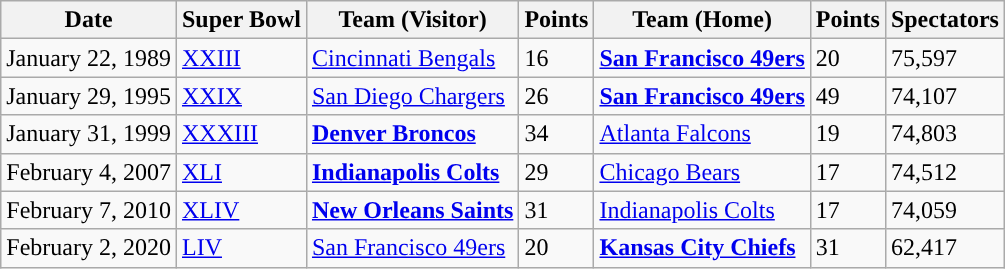<table class="wikitable" style=font-size:100% style="text-align:center">
<tr>
<th style="text-align:center;">Date</th>
<th style="text-align:center;">Super Bowl</th>
<th style="text-align:center;">Team (Visitor)</th>
<th style="text-align:center;">Points</th>
<th style="text-align:center;">Team (Home)</th>
<th style="text-align:center;">Points</th>
<th style="text-align:center;">Spectators</th>
</tr>
<tr>
<td>January 22, 1989</td>
<td><a href='#'>XXIII</a></td>
<td><a href='#'>Cincinnati Bengals</a></td>
<td>16</td>
<td><strong><a href='#'>San Francisco 49ers</a></strong></td>
<td>20</td>
<td>75,597</td>
</tr>
<tr>
<td>January 29, 1995</td>
<td><a href='#'>XXIX</a></td>
<td><a href='#'>San Diego Chargers</a></td>
<td>26</td>
<td><strong><a href='#'>San Francisco 49ers</a></strong></td>
<td>49</td>
<td>74,107</td>
</tr>
<tr>
<td>January 31, 1999</td>
<td><a href='#'>XXXIII</a></td>
<td><strong><a href='#'>Denver Broncos</a></strong></td>
<td>34</td>
<td><a href='#'>Atlanta Falcons</a></td>
<td>19</td>
<td>74,803</td>
</tr>
<tr>
<td>February 4, 2007</td>
<td><a href='#'>XLI</a></td>
<td><strong><a href='#'>Indianapolis Colts</a></strong></td>
<td>29</td>
<td><a href='#'>Chicago Bears</a></td>
<td>17</td>
<td>74,512</td>
</tr>
<tr>
<td>February 7, 2010</td>
<td><a href='#'>XLIV</a></td>
<td><strong><a href='#'>New Orleans Saints</a></strong></td>
<td>31</td>
<td><a href='#'>Indianapolis Colts</a></td>
<td>17</td>
<td>74,059</td>
</tr>
<tr>
<td>February 2, 2020</td>
<td><a href='#'>LIV</a></td>
<td><a href='#'>San Francisco 49ers</a></td>
<td>20</td>
<td><strong><a href='#'>Kansas City Chiefs</a></strong></td>
<td>31</td>
<td>62,417</td>
</tr>
</table>
